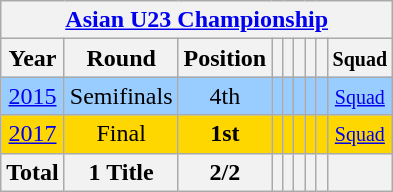<table class="wikitable" style="text-align: center;">
<tr>
<th colspan=9><a href='#'>Asian U23 Championship</a></th>
</tr>
<tr>
<th>Year</th>
<th>Round</th>
<th>Position</th>
<th></th>
<th></th>
<th></th>
<th></th>
<th></th>
<th><small>Squad</small></th>
</tr>
<tr bgcolor=9acdff>
<td> <a href='#'>2015</a></td>
<td>Semifinals</td>
<td>4th</td>
<td></td>
<td></td>
<td></td>
<td></td>
<td></td>
<td><small><a href='#'>Squad</a></small></td>
</tr>
<tr bgcolor=gold>
<td> <a href='#'>2017</a></td>
<td>Final</td>
<td><strong>1st</strong></td>
<td></td>
<td></td>
<td></td>
<td></td>
<td></td>
<td><small><a href='#'>Squad</a></small></td>
</tr>
<tr>
<th>Total</th>
<th>1 Title</th>
<th>2/2</th>
<th></th>
<th></th>
<th></th>
<th></th>
<th></th>
<th></th>
</tr>
</table>
